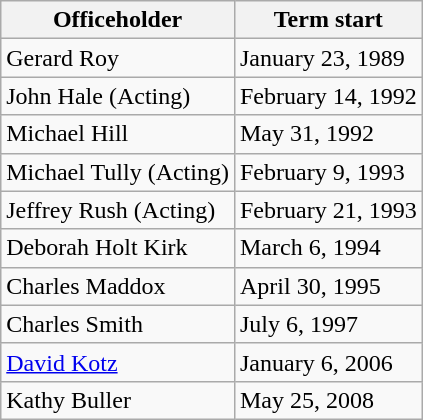<table class="wikitable sortable">
<tr style="vertical-align:bottom;">
<th>Officeholder</th>
<th>Term start</th>
</tr>
<tr>
<td>Gerard Roy</td>
<td>January 23, 1989</td>
</tr>
<tr>
<td>John Hale (Acting)</td>
<td>February 14, 1992</td>
</tr>
<tr>
<td>Michael Hill</td>
<td>May 31, 1992</td>
</tr>
<tr>
<td>Michael Tully (Acting)</td>
<td>February 9, 1993</td>
</tr>
<tr>
<td>Jeffrey Rush (Acting)</td>
<td>February 21, 1993</td>
</tr>
<tr>
<td>Deborah Holt Kirk</td>
<td>March 6, 1994</td>
</tr>
<tr>
<td>Charles Maddox</td>
<td>April 30, 1995<br></td>
</tr>
<tr>
<td>Charles Smith</td>
<td>July 6, 1997<br></td>
</tr>
<tr>
<td><a href='#'>David Kotz</a></td>
<td>January 6, 2006</td>
</tr>
<tr>
<td>Kathy Buller</td>
<td>May 25, 2008</td>
</tr>
</table>
